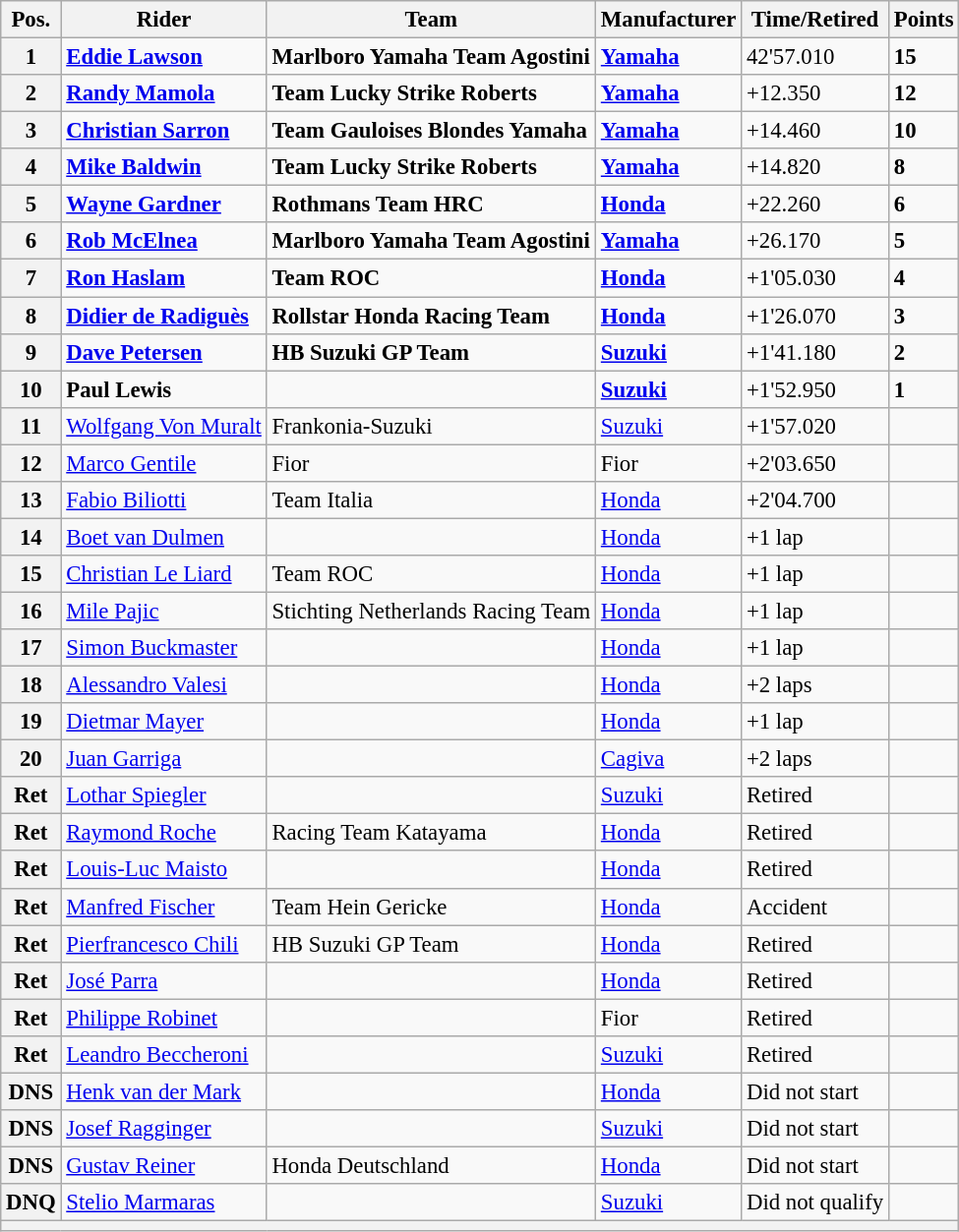<table class="wikitable" style="font-size: 95%;">
<tr>
<th>Pos.</th>
<th>Rider</th>
<th>Team</th>
<th>Manufacturer</th>
<th>Time/Retired</th>
<th>Points</th>
</tr>
<tr>
<th>1</th>
<td> <strong><a href='#'>Eddie Lawson</a></strong></td>
<td><strong>Marlboro Yamaha Team Agostini</strong></td>
<td><strong><a href='#'>Yamaha</a></strong></td>
<td>42'57.010</td>
<td><strong>15</strong></td>
</tr>
<tr>
<th>2</th>
<td> <strong><a href='#'>Randy Mamola</a></strong></td>
<td><strong>Team Lucky Strike Roberts</strong></td>
<td><strong><a href='#'>Yamaha</a></strong></td>
<td>+12.350</td>
<td><strong>12</strong></td>
</tr>
<tr>
<th>3</th>
<td> <strong><a href='#'>Christian Sarron</a></strong></td>
<td><strong>Team Gauloises Blondes Yamaha</strong></td>
<td><strong><a href='#'>Yamaha</a></strong></td>
<td>+14.460</td>
<td><strong>10</strong></td>
</tr>
<tr>
<th>4</th>
<td> <strong><a href='#'>Mike Baldwin</a></strong></td>
<td><strong>Team Lucky Strike Roberts</strong></td>
<td><strong><a href='#'>Yamaha</a></strong></td>
<td>+14.820</td>
<td><strong>8</strong></td>
</tr>
<tr>
<th>5</th>
<td> <strong><a href='#'>Wayne Gardner</a></strong></td>
<td><strong>Rothmans Team HRC</strong></td>
<td><strong><a href='#'>Honda</a></strong></td>
<td>+22.260</td>
<td><strong>6</strong></td>
</tr>
<tr>
<th>6</th>
<td> <strong><a href='#'>Rob McElnea</a></strong></td>
<td><strong>Marlboro Yamaha Team Agostini</strong></td>
<td><strong><a href='#'>Yamaha</a></strong></td>
<td>+26.170</td>
<td><strong>5</strong></td>
</tr>
<tr>
<th>7</th>
<td> <strong><a href='#'>Ron Haslam</a></strong></td>
<td><strong>Team ROC</strong></td>
<td><strong><a href='#'>Honda</a></strong></td>
<td>+1'05.030</td>
<td><strong>4</strong></td>
</tr>
<tr>
<th>8</th>
<td> <strong><a href='#'>Didier de Radiguès</a></strong></td>
<td><strong>Rollstar Honda Racing Team</strong></td>
<td><strong><a href='#'>Honda</a></strong></td>
<td>+1'26.070</td>
<td><strong>3</strong></td>
</tr>
<tr>
<th>9</th>
<td> <strong><a href='#'>Dave Petersen</a></strong></td>
<td><strong>HB Suzuki GP Team</strong></td>
<td><strong><a href='#'>Suzuki</a></strong></td>
<td>+1'41.180</td>
<td><strong>2</strong></td>
</tr>
<tr>
<th>10</th>
<td> <strong>Paul Lewis</strong></td>
<td></td>
<td><strong><a href='#'>Suzuki</a></strong></td>
<td>+1'52.950</td>
<td><strong>1</strong></td>
</tr>
<tr>
<th>11</th>
<td> <a href='#'>Wolfgang Von Muralt</a></td>
<td>Frankonia-Suzuki</td>
<td><a href='#'>Suzuki</a></td>
<td>+1'57.020</td>
<td></td>
</tr>
<tr>
<th>12</th>
<td> <a href='#'>Marco Gentile</a></td>
<td>Fior</td>
<td>Fior</td>
<td>+2'03.650</td>
<td></td>
</tr>
<tr>
<th>13</th>
<td> <a href='#'>Fabio Biliotti</a></td>
<td>Team Italia</td>
<td><a href='#'>Honda</a></td>
<td>+2'04.700</td>
<td></td>
</tr>
<tr>
<th>14</th>
<td> <a href='#'>Boet van Dulmen</a></td>
<td></td>
<td><a href='#'>Honda</a></td>
<td>+1 lap</td>
<td></td>
</tr>
<tr>
<th>15</th>
<td> <a href='#'>Christian Le Liard</a></td>
<td>Team ROC</td>
<td><a href='#'>Honda</a></td>
<td>+1 lap</td>
<td></td>
</tr>
<tr>
<th>16</th>
<td> <a href='#'>Mile Pajic</a></td>
<td>Stichting Netherlands Racing Team</td>
<td><a href='#'>Honda</a></td>
<td>+1 lap</td>
<td></td>
</tr>
<tr>
<th>17</th>
<td> <a href='#'>Simon Buckmaster</a></td>
<td></td>
<td><a href='#'>Honda</a></td>
<td>+1 lap</td>
<td></td>
</tr>
<tr>
<th>18</th>
<td> <a href='#'>Alessandro Valesi</a></td>
<td></td>
<td><a href='#'>Honda</a></td>
<td>+2 laps</td>
<td></td>
</tr>
<tr>
<th>19</th>
<td> <a href='#'>Dietmar Mayer</a></td>
<td></td>
<td><a href='#'>Honda</a></td>
<td>+1 lap</td>
<td></td>
</tr>
<tr>
<th>20</th>
<td> <a href='#'>Juan Garriga</a></td>
<td></td>
<td><a href='#'>Cagiva</a></td>
<td>+2 laps</td>
<td></td>
</tr>
<tr>
<th>Ret</th>
<td> <a href='#'>Lothar Spiegler</a></td>
<td></td>
<td><a href='#'>Suzuki</a></td>
<td>Retired</td>
<td></td>
</tr>
<tr>
<th>Ret</th>
<td> <a href='#'>Raymond Roche</a></td>
<td>Racing Team Katayama</td>
<td><a href='#'>Honda</a></td>
<td>Retired</td>
<td></td>
</tr>
<tr>
<th>Ret</th>
<td> <a href='#'>Louis-Luc Maisto</a></td>
<td></td>
<td><a href='#'>Honda</a></td>
<td>Retired</td>
<td></td>
</tr>
<tr>
<th>Ret</th>
<td> <a href='#'>Manfred Fischer</a></td>
<td>Team Hein Gericke</td>
<td><a href='#'>Honda</a></td>
<td>Accident</td>
<td></td>
</tr>
<tr>
<th>Ret</th>
<td> <a href='#'>Pierfrancesco Chili</a></td>
<td>HB Suzuki GP Team</td>
<td><a href='#'>Honda</a></td>
<td>Retired</td>
<td></td>
</tr>
<tr>
<th>Ret</th>
<td> <a href='#'>José Parra</a></td>
<td></td>
<td><a href='#'>Honda</a></td>
<td>Retired</td>
<td></td>
</tr>
<tr>
<th>Ret</th>
<td> <a href='#'>Philippe Robinet</a></td>
<td></td>
<td>Fior</td>
<td>Retired</td>
<td></td>
</tr>
<tr>
<th>Ret</th>
<td> <a href='#'>Leandro Beccheroni</a></td>
<td></td>
<td><a href='#'>Suzuki</a></td>
<td>Retired</td>
<td></td>
</tr>
<tr>
<th>DNS</th>
<td> <a href='#'>Henk van der Mark</a></td>
<td></td>
<td><a href='#'>Honda</a></td>
<td>Did not start</td>
<td></td>
</tr>
<tr>
<th>DNS</th>
<td> <a href='#'>Josef Ragginger</a></td>
<td></td>
<td><a href='#'>Suzuki</a></td>
<td>Did not start</td>
<td></td>
</tr>
<tr>
<th>DNS</th>
<td> <a href='#'>Gustav Reiner</a></td>
<td>Honda Deutschland</td>
<td><a href='#'>Honda</a></td>
<td>Did not start</td>
<td></td>
</tr>
<tr>
<th>DNQ</th>
<td> <a href='#'>Stelio Marmaras</a></td>
<td></td>
<td><a href='#'>Suzuki</a></td>
<td>Did not qualify</td>
<td></td>
</tr>
<tr>
<th colspan=8></th>
</tr>
</table>
